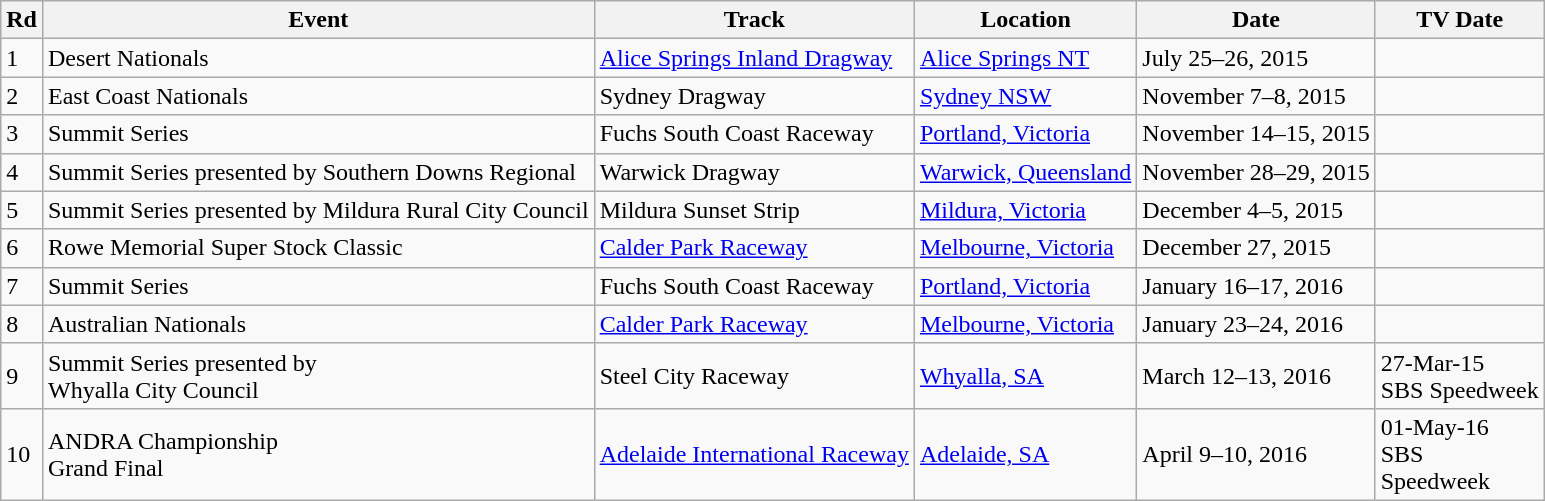<table class="wikitable">
<tr>
<th>Rd</th>
<th>Event</th>
<th>Track</th>
<th>Location</th>
<th>Date</th>
<th>TV Date</th>
</tr>
<tr>
<td>1</td>
<td>Desert Nationals</td>
<td><a href='#'>Alice Springs Inland Dragway</a></td>
<td><a href='#'>Alice Springs NT</a></td>
<td>July 25–26, 2015</td>
<td></td>
</tr>
<tr>
<td>2</td>
<td>East Coast Nationals</td>
<td>Sydney Dragway</td>
<td><a href='#'>Sydney NSW</a></td>
<td>November 7–8, 2015</td>
<td></td>
</tr>
<tr>
<td>3</td>
<td>Summit Series</td>
<td>Fuchs South Coast Raceway</td>
<td><a href='#'>Portland, Victoria</a></td>
<td>November 14–15, 2015</td>
<td></td>
</tr>
<tr>
<td>4</td>
<td>Summit Series presented by Southern Downs Regional</td>
<td>Warwick Dragway</td>
<td><a href='#'>Warwick, Queensland</a></td>
<td>November 28–29, 2015</td>
<td></td>
</tr>
<tr>
<td>5</td>
<td>Summit Series presented by Mildura Rural City Council</td>
<td>Mildura Sunset Strip</td>
<td><a href='#'>Mildura, Victoria</a></td>
<td>December 4–5, 2015</td>
<td></td>
</tr>
<tr>
<td>6</td>
<td>Rowe Memorial Super Stock Classic</td>
<td><a href='#'>Calder Park Raceway</a></td>
<td><a href='#'>Melbourne, Victoria</a></td>
<td>December 27, 2015</td>
<td></td>
</tr>
<tr>
<td>7</td>
<td>Summit Series</td>
<td>Fuchs South Coast Raceway</td>
<td><a href='#'>Portland, Victoria</a></td>
<td>January 16–17, 2016</td>
<td></td>
</tr>
<tr>
<td>8</td>
<td>Australian Nationals</td>
<td><a href='#'>Calder Park Raceway</a></td>
<td><a href='#'>Melbourne, Victoria</a></td>
<td>January 23–24, 2016</td>
<td></td>
</tr>
<tr>
<td>9</td>
<td>Summit Series presented by<br>Whyalla City Council</td>
<td>Steel City Raceway</td>
<td><a href='#'>Whyalla, SA</a></td>
<td>March 12–13, 2016</td>
<td>27-Mar-15<br>SBS Speedweek</td>
</tr>
<tr>
<td>10</td>
<td>ANDRA Championship<br>Grand Final</td>
<td><a href='#'>Adelaide International Raceway</a></td>
<td><a href='#'>Adelaide, SA</a></td>
<td>April 9–10, 2016</td>
<td>01-May-16<br>SBS<br>Speedweek</td>
</tr>
</table>
